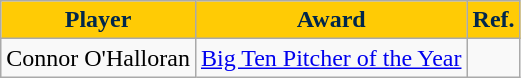<table class="wikitable sortable sortable" style="text-align: center">
<tr align=center>
<th style="background: #FFCB05; color: #00274C">Player</th>
<th style="background: #FFCB05; color: #00274C">Award</th>
<th style="background: #FFCB05; color: #00274C" class="unsortable">Ref.</th>
</tr>
<tr>
<td>Connor O'Halloran</td>
<td><a href='#'>Big Ten Pitcher of the Year</a></td>
<td></td>
</tr>
</table>
